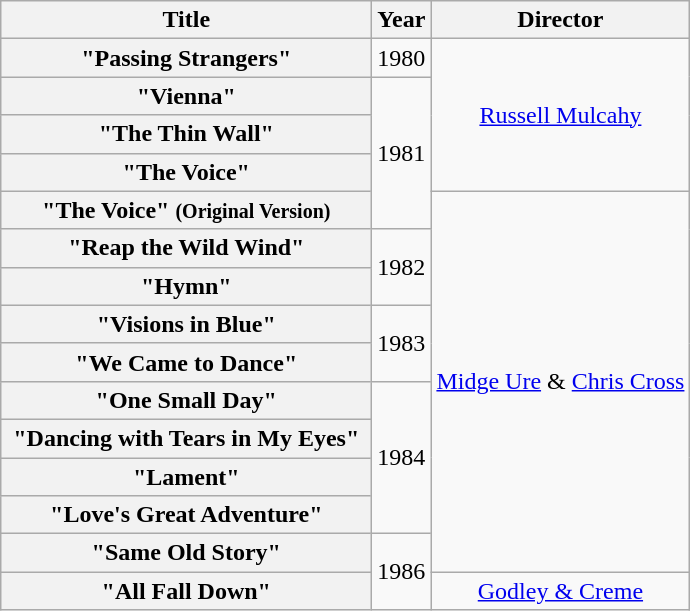<table class="wikitable plainrowheaders" style="text-align:center;">
<tr>
<th scope="col" style="width:15em;">Title</th>
<th scope="col">Year</th>
<th>Director</th>
</tr>
<tr>
<th scope="row">"Passing Strangers"</th>
<td>1980</td>
<td rowspan="4"><a href='#'>Russell Mulcahy</a></td>
</tr>
<tr>
<th scope="row">"Vienna"</th>
<td rowspan="4">1981</td>
</tr>
<tr>
<th scope="row">"The Thin Wall"</th>
</tr>
<tr>
<th scope="row">"The Voice"</th>
</tr>
<tr>
<th scope="row">"The Voice" <small>(Original Version)</small></th>
<td rowspan="10"><a href='#'>Midge Ure</a> & <a href='#'>Chris Cross</a></td>
</tr>
<tr>
<th scope="row">"Reap the Wild Wind"</th>
<td rowspan="2">1982</td>
</tr>
<tr>
<th scope="row">"Hymn"</th>
</tr>
<tr>
<th scope="row">"Visions in Blue"</th>
<td rowspan="2">1983</td>
</tr>
<tr>
<th scope="row">"We Came to Dance"</th>
</tr>
<tr>
<th scope="row">"One Small Day"</th>
<td rowspan="4">1984</td>
</tr>
<tr>
<th scope="row">"Dancing with Tears in My Eyes"</th>
</tr>
<tr>
<th scope="row">"Lament"</th>
</tr>
<tr>
<th scope="row">"Love's Great Adventure"</th>
</tr>
<tr>
<th scope="row">"Same Old Story"</th>
<td rowspan="2">1986</td>
</tr>
<tr>
<th scope="row">"All Fall Down"</th>
<td><a href='#'>Godley & Creme</a></td>
</tr>
</table>
